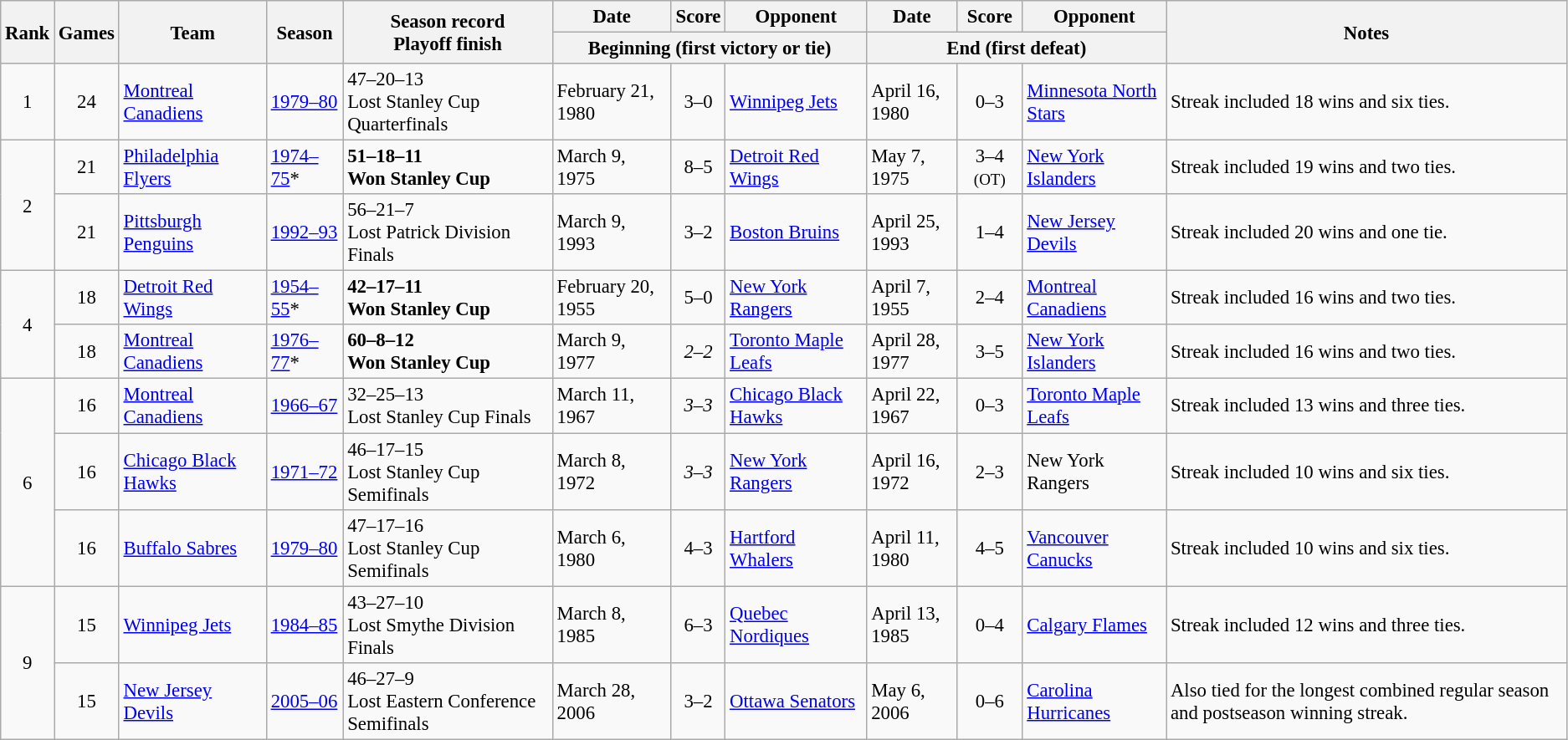<table class="wikitable sortable" style="font-size:95%">
<tr>
<th rowspan="2">Rank</th>
<th rowspan="2">Games</th>
<th rowspan="2">Team</th>
<th rowspan="2">Season</th>
<th rowspan="2">Season record<br>Playoff finish</th>
<th>Date</th>
<th class="unsortable">Score</th>
<th>Opponent</th>
<th>Date</th>
<th class="unsortable">Score</th>
<th>Opponent</th>
<th rowspan="2" class="unsortable">Notes</th>
</tr>
<tr class="unsortable">
<th colspan="3">Beginning (first victory or tie)</th>
<th colspan="3">End (first defeat)</th>
</tr>
<tr>
<td align="center">1</td>
<td align="center">24</td>
<td><a href='#'>Montreal Canadiens</a></td>
<td><a href='#'>1979–80</a></td>
<td>47–20–13<br>Lost Stanley Cup Quarterfinals</td>
<td>February 21, 1980</td>
<td align="center">3–0</td>
<td><a href='#'>Winnipeg Jets</a></td>
<td>April 16, 1980</td>
<td align="center">0–3</td>
<td><a href='#'>Minnesota North Stars</a></td>
<td>Streak included 18 wins and six ties.</td>
</tr>
<tr>
<td rowspan="2" align="center">2 </td>
<td align="center">21</td>
<td><a href='#'>Philadelphia Flyers</a></td>
<td><a href='#'>1974–75</a>*</td>
<td><strong>51–18–11</strong><br><strong>Won Stanley Cup</strong></td>
<td>March 9, 1975</td>
<td align="center">8–5</td>
<td><a href='#'>Detroit Red Wings</a></td>
<td>May 7, 1975</td>
<td align="center">3–4 <small>(OT)</small></td>
<td><a href='#'>New York Islanders</a></td>
<td>Streak included 19 wins and two ties.</td>
</tr>
<tr>
<td align="center">21</td>
<td><a href='#'>Pittsburgh Penguins</a></td>
<td><a href='#'>1992–93</a></td>
<td>56–21–7<br>Lost Patrick Division Finals</td>
<td>March 9, 1993</td>
<td align="center">3–2</td>
<td><a href='#'>Boston Bruins</a></td>
<td>April 25, 1993</td>
<td align="center">1–4</td>
<td><a href='#'>New Jersey Devils</a></td>
<td>Streak included 20 wins and one tie.</td>
</tr>
<tr>
<td rowspan="2" align="center">4 </td>
<td align="center">18</td>
<td><a href='#'>Detroit Red Wings</a></td>
<td><a href='#'>1954–55</a>*</td>
<td><strong>42–17–11</strong><br><strong>Won Stanley Cup</strong></td>
<td>February 20, 1955</td>
<td align="center">5–0</td>
<td><a href='#'>New York Rangers</a></td>
<td>April 7, 1955</td>
<td align="center">2–4</td>
<td><a href='#'>Montreal Canadiens</a></td>
<td>Streak included 16 wins and two ties.</td>
</tr>
<tr>
<td align="center">18</td>
<td><a href='#'>Montreal Canadiens</a></td>
<td><a href='#'>1976–77</a>*</td>
<td><strong>60–8–12</strong><br><strong>Won Stanley Cup</strong></td>
<td>March 9, 1977</td>
<td align="center"><em>2–2</em></td>
<td><a href='#'>Toronto Maple Leafs</a></td>
<td>April 28, 1977</td>
<td align="center">3–5</td>
<td><a href='#'>New York Islanders</a></td>
<td>Streak included 16 wins and two ties.</td>
</tr>
<tr>
<td rowspan="3" align="center">6 </td>
<td align="center">16</td>
<td><a href='#'>Montreal Canadiens</a></td>
<td><a href='#'>1966–67</a></td>
<td>32–25–13<br>Lost Stanley Cup Finals</td>
<td>March 11, 1967</td>
<td align="center"><em>3–3</em></td>
<td><a href='#'>Chicago Black Hawks</a></td>
<td>April 22, 1967</td>
<td align="center">0–3</td>
<td><a href='#'>Toronto Maple Leafs</a></td>
<td>Streak included 13 wins and three ties.</td>
</tr>
<tr>
<td align="center">16</td>
<td><a href='#'>Chicago Black Hawks</a></td>
<td><a href='#'>1971–72</a></td>
<td>46–17–15<br>Lost Stanley Cup Semifinals</td>
<td>March 8, 1972</td>
<td align="center"><em>3–3</em></td>
<td><a href='#'>New York Rangers</a></td>
<td>April 16, 1972</td>
<td align="center">2–3</td>
<td>New York Rangers</td>
<td>Streak included 10 wins and six ties.</td>
</tr>
<tr>
<td align="center">16</td>
<td><a href='#'>Buffalo Sabres</a></td>
<td><a href='#'>1979–80</a></td>
<td>47–17–16<br>Lost Stanley Cup Semifinals</td>
<td>March 6, 1980</td>
<td align="center">4–3</td>
<td><a href='#'>Hartford Whalers</a></td>
<td>April 11, 1980</td>
<td align="center">4–5</td>
<td><a href='#'>Vancouver Canucks</a></td>
<td>Streak included 10 wins and six ties.</td>
</tr>
<tr>
<td rowspan="2" align="center">9 </td>
<td align="center">15</td>
<td><a href='#'>Winnipeg Jets</a></td>
<td><a href='#'>1984–85</a></td>
<td>43–27–10<br>Lost Smythe Division Finals</td>
<td>March 8, 1985</td>
<td align="center">6–3</td>
<td><a href='#'>Quebec Nordiques</a></td>
<td>April 13, 1985</td>
<td align="center">0–4</td>
<td><a href='#'>Calgary Flames</a></td>
<td>Streak included 12 wins and three ties.</td>
</tr>
<tr>
<td align="center">15</td>
<td><a href='#'>New Jersey Devils</a></td>
<td><a href='#'>2005–06</a></td>
<td>46–27–9<br>Lost Eastern Conference Semifinals</td>
<td>March 28, 2006</td>
<td align="center">3–2 </td>
<td><a href='#'>Ottawa Senators</a></td>
<td>May 6, 2006</td>
<td align="center">0–6</td>
<td><a href='#'>Carolina Hurricanes</a></td>
<td>Also tied for the longest combined regular season and postseason winning streak.</td>
</tr>
</table>
